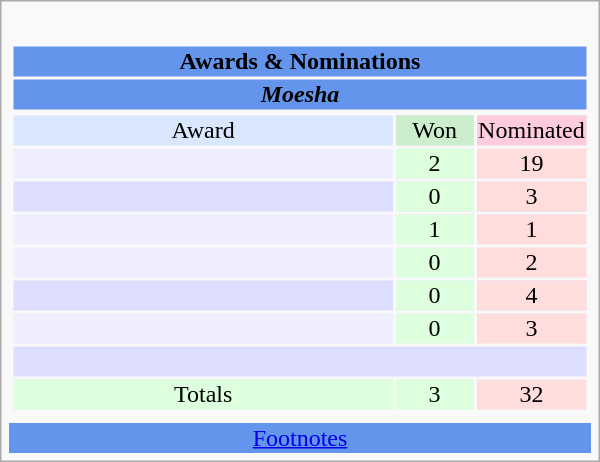<table class="infobox" style="width: 25em; text-align: left; vertical-align: middle;">
<tr>
<td colspan="3" style="text-align:center;"></td>
</tr>
<tr>
<td colspan=3><br><table class="collapsible collapsed" width=100%>
<tr>
<th colspan=3 style="background-color: #6495ED; text-align: center;">Awards & Nominations</th>
</tr>
<tr>
<th colspan=3 style="background-color: #6495ED; text-align: center;"><strong><em>Moesha</em></strong></th>
</tr>
<tr>
</tr>
<tr bgcolor=#D9E8FF>
<td style="text-align:center;">Award</td>
<td style="text-align:center;background: #cceecc;text-size:0.9em" width=50>Won</td>
<td style="text-align:center;background: #ffccdd;text-size:0.9em" width=50>Nominated</td>
</tr>
<tr bgcolor=#eeeeff>
<td align="center"><br></td>
<td style="text-align:center;background: #ddffdd;vertical-align: middle;">2</td>
<td style="text-align:center;background: #ffdddd;vertical-align: middle;">19</td>
</tr>
<tr bgcolor=#ddddff>
<td align="center"><br></td>
<td style="text-align:center;background: #ddffdd;vertical-align: middle;">0</td>
<td style="text-align:center;background: #ffdddd;vertical-align: middle;">3</td>
</tr>
<tr bgcolor=#eeeeff>
<td align="center"><br></td>
<td style="text-align:center;background: #ddffdd;vertical-align: middle;">1</td>
<td style="text-align:center;background: #ffdddd;vertical-align: middle;">1</td>
</tr>
<tr bgcolor=#eeeeff>
<td align="center"><br></td>
<td style="text-align:center;background: #ddffdd;vertical-align: middle;">0</td>
<td style="text-align:center;background: #ffdddd;vertical-align: middle;">2</td>
</tr>
<tr bgcolor=#ddddff>
<td align="center"><br></td>
<td style="text-align:center;background: #ddffdd;vertical-align: middle;">0</td>
<td style="text-align:center;background: #ffdddd;vertical-align: middle;">4</td>
</tr>
<tr bgcolor=#eeeeff>
<td align="center"><br></td>
<td style="text-align:center;background: #ddffdd;vertical-align: middle;">0</td>
<td style="text-align:center;background: #ffdddd;vertical-align: middle;">3</td>
</tr>
<tr bgcolor=#ddddff>
<td align="center" colspan="3"><br></td>
</tr>
<tr bgcolor=#eeeeff>
<td style="text-align:center;background: #ddffdd;vertical-align: middle;">Totals</td>
<td style="text-align:center;background: #ddffdd;vertical-align: middle;">3</td>
<td style="text-align:center;background: #ffdddd;vertical-align: middle;">32</td>
</tr>
<tr>
</tr>
<tr>
</tr>
</table>
</td>
</tr>
<tr bgcolor=#6495ED>
<td colspan="3" style="text-align:center;"><a href='#'>Footnotes</a></td>
</tr>
</table>
